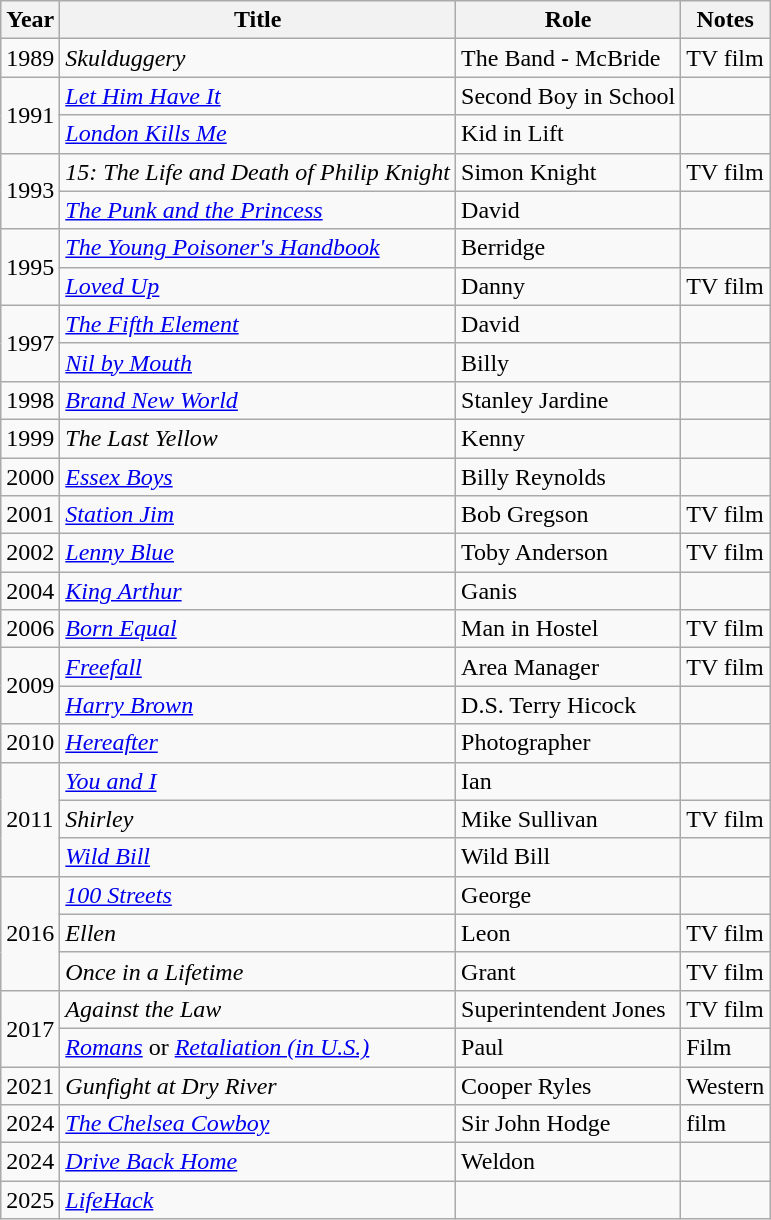<table class=wikitable>
<tr>
<th>Year</th>
<th>Title</th>
<th>Role</th>
<th>Notes</th>
</tr>
<tr>
<td>1989</td>
<td><em>Skulduggery</em></td>
<td>The Band - McBride</td>
<td>TV film</td>
</tr>
<tr>
<td rowspan="2">1991</td>
<td><em><a href='#'>Let Him Have It</a></em></td>
<td>Second Boy in School</td>
<td></td>
</tr>
<tr>
<td><em><a href='#'>London Kills Me</a></em></td>
<td>Kid in Lift</td>
<td></td>
</tr>
<tr>
<td rowspan="2">1993</td>
<td><em>15: The Life and Death of Philip Knight</em></td>
<td>Simon Knight</td>
<td>TV film</td>
</tr>
<tr>
<td><em><a href='#'>The Punk and the Princess</a></em></td>
<td>David</td>
<td></td>
</tr>
<tr>
<td rowspan="2">1995</td>
<td><em><a href='#'>The Young Poisoner's Handbook</a></em></td>
<td>Berridge</td>
<td></td>
</tr>
<tr>
<td><em><a href='#'>Loved Up</a></em></td>
<td>Danny</td>
<td>TV film</td>
</tr>
<tr>
<td rowspan="2">1997</td>
<td><em><a href='#'>The Fifth Element</a></em></td>
<td>David</td>
<td></td>
</tr>
<tr>
<td><em><a href='#'>Nil by Mouth</a></em></td>
<td>Billy</td>
<td></td>
</tr>
<tr>
<td>1998</td>
<td><em><a href='#'>Brand New World</a></em></td>
<td>Stanley Jardine</td>
<td></td>
</tr>
<tr>
<td>1999</td>
<td><em>The Last Yellow</em></td>
<td>Kenny</td>
<td></td>
</tr>
<tr>
<td>2000</td>
<td><em><a href='#'>Essex Boys</a></em></td>
<td>Billy Reynolds</td>
<td></td>
</tr>
<tr>
<td>2001</td>
<td><em><a href='#'>Station Jim</a></em></td>
<td>Bob Gregson</td>
<td>TV film</td>
</tr>
<tr>
<td>2002</td>
<td><em><a href='#'>Lenny Blue</a></em></td>
<td>Toby Anderson</td>
<td>TV film</td>
</tr>
<tr>
<td>2004</td>
<td><em><a href='#'>King Arthur</a></em></td>
<td>Ganis</td>
<td></td>
</tr>
<tr>
<td>2006</td>
<td><em><a href='#'>Born Equal</a></em></td>
<td>Man in Hostel</td>
<td>TV film</td>
</tr>
<tr>
<td rowspan="2">2009</td>
<td><em><a href='#'>Freefall</a></em></td>
<td>Area Manager</td>
<td>TV film</td>
</tr>
<tr>
<td><em><a href='#'>Harry Brown</a></em></td>
<td>D.S. Terry Hicock</td>
<td></td>
</tr>
<tr>
<td>2010</td>
<td><em><a href='#'>Hereafter</a></em></td>
<td>Photographer</td>
<td></td>
</tr>
<tr>
<td rowspan="3">2011</td>
<td><em><a href='#'>You and I</a></em></td>
<td>Ian</td>
<td></td>
</tr>
<tr>
<td><em>Shirley</em></td>
<td>Mike Sullivan</td>
<td>TV film</td>
</tr>
<tr>
<td><em><a href='#'>Wild Bill</a></em></td>
<td>Wild Bill</td>
<td></td>
</tr>
<tr>
<td rowspan="3">2016</td>
<td><em><a href='#'>100 Streets</a></em></td>
<td>George</td>
<td></td>
</tr>
<tr>
<td><em>Ellen</em></td>
<td>Leon</td>
<td>TV film</td>
</tr>
<tr>
<td><em>Once in a Lifetime</em></td>
<td>Grant</td>
<td>TV film</td>
</tr>
<tr>
<td rowspan="2">2017</td>
<td><em>Against the Law</em></td>
<td>Superintendent Jones</td>
<td>TV film</td>
</tr>
<tr>
<td><em><a href='#'>Romans</a></em> or <em><a href='#'>Retaliation (in U.S.)</a></em></td>
<td>Paul</td>
<td>Film</td>
</tr>
<tr>
<td>2021</td>
<td><em>Gunfight at Dry River</em></td>
<td>Cooper Ryles</td>
<td>Western</td>
</tr>
<tr>
<td>2024</td>
<td><em><a href='#'>The Chelsea Cowboy</a></em></td>
<td>Sir John Hodge</td>
<td>film</td>
</tr>
<tr>
<td>2024</td>
<td><em><a href='#'>Drive Back Home</a></em></td>
<td>Weldon</td>
<td></td>
</tr>
<tr>
<td>2025</td>
<td><em><a href='#'>LifeHack</a></td>
<td></td>
<td></td>
</tr>
</table>
